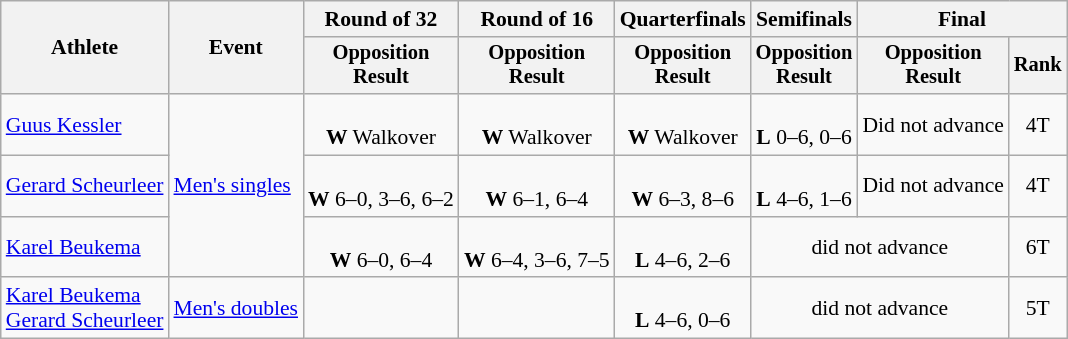<table class=wikitable style="font-size:90%">
<tr>
<th rowspan=2>Athlete</th>
<th rowspan=2>Event</th>
<th>Round of 32</th>
<th>Round of 16</th>
<th>Quarterfinals</th>
<th>Semifinals</th>
<th colspan=2>Final</th>
</tr>
<tr style="font-size:95%">
<th>Opposition<br>Result</th>
<th>Opposition<br>Result</th>
<th>Opposition<br>Result</th>
<th>Opposition<br>Result</th>
<th>Opposition<br>Result</th>
<th>Rank</th>
</tr>
<tr align=center>
<td align=left><a href='#'>Guus Kessler</a></td>
<td align=left rowspan=3><a href='#'>Men's singles</a></td>
<td><br><strong>W</strong> Walkover</td>
<td><br><strong>W</strong> Walkover</td>
<td><br><strong>W</strong> Walkover</td>
<td><br><strong>L</strong> 0–6, 0–6</td>
<td>Did not advance</td>
<td>4T</td>
</tr>
<tr align=center>
<td align=left><a href='#'>Gerard Scheurleer</a></td>
<td><br><strong>W</strong> 6–0, 3–6, 6–2</td>
<td><br><strong>W</strong> 6–1, 6–4</td>
<td><br><strong>W</strong> 6–3, 8–6</td>
<td><br><strong>L</strong> 4–6, 1–6</td>
<td>Did not advance</td>
<td>4T</td>
</tr>
<tr align=center>
<td align=left><a href='#'>Karel Beukema</a></td>
<td><br><strong>W</strong> 6–0, 6–4</td>
<td><br><strong>W</strong> 6–4, 3–6, 7–5</td>
<td><br><strong>L</strong> 4–6, 2–6</td>
<td colspan=2>did not advance</td>
<td>6T</td>
</tr>
<tr align=center>
<td align=left><a href='#'>Karel Beukema</a><br><a href='#'>Gerard Scheurleer</a></td>
<td align=left><a href='#'>Men's doubles</a></td>
<td></td>
<td></td>
<td><br><strong>L</strong> 4–6, 0–6</td>
<td colspan=2>did not advance</td>
<td>5T</td>
</tr>
</table>
